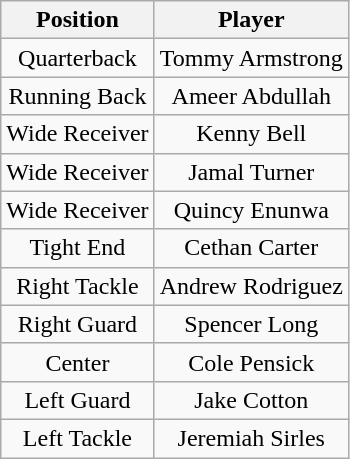<table class="wikitable" style="text-align: center;">
<tr>
<th>Position</th>
<th>Player</th>
</tr>
<tr>
<td>Quarterback</td>
<td>Tommy Armstrong</td>
</tr>
<tr>
<td>Running Back</td>
<td>Ameer Abdullah</td>
</tr>
<tr>
<td>Wide Receiver</td>
<td>Kenny Bell</td>
</tr>
<tr>
<td>Wide Receiver</td>
<td>Jamal Turner</td>
</tr>
<tr>
<td>Wide Receiver</td>
<td>Quincy Enunwa</td>
</tr>
<tr>
<td>Tight End</td>
<td>Cethan Carter</td>
</tr>
<tr>
<td>Right Tackle</td>
<td>Andrew Rodriguez</td>
</tr>
<tr>
<td>Right Guard</td>
<td>Spencer Long</td>
</tr>
<tr>
<td>Center</td>
<td>Cole Pensick</td>
</tr>
<tr>
<td>Left Guard</td>
<td>Jake Cotton</td>
</tr>
<tr>
<td>Left Tackle</td>
<td>Jeremiah Sirles</td>
</tr>
</table>
